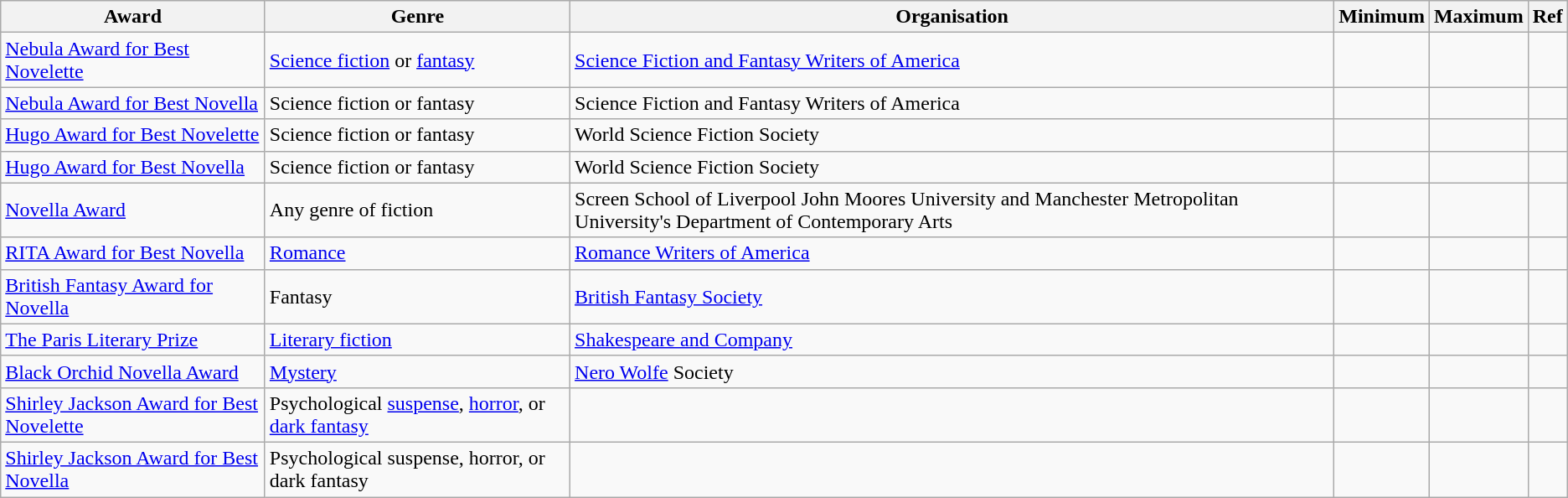<table class="wikitable sortable">
<tr>
<th>Award</th>
<th>Genre</th>
<th>Organisation</th>
<th>Minimum</th>
<th>Maximum</th>
<th>Ref</th>
</tr>
<tr>
<td><a href='#'>Nebula Award for Best Novelette</a></td>
<td><a href='#'>Science fiction</a> or <a href='#'>fantasy</a></td>
<td><a href='#'>Science Fiction and Fantasy Writers of America</a></td>
<td></td>
<td></td>
<td style="text-align:center;"></td>
</tr>
<tr>
<td><a href='#'>Nebula Award for Best Novella</a></td>
<td>Science fiction or fantasy</td>
<td>Science Fiction and Fantasy Writers of America</td>
<td></td>
<td></td>
<td style="text-align:center;"></td>
</tr>
<tr>
<td><a href='#'>Hugo Award for Best Novelette</a></td>
<td>Science fiction or fantasy</td>
<td>World Science Fiction Society</td>
<td></td>
<td></td>
<td style="text-align:center;"></td>
</tr>
<tr>
<td><a href='#'>Hugo Award for Best Novella</a></td>
<td>Science fiction or fantasy</td>
<td>World Science Fiction Society</td>
<td></td>
<td></td>
<td style="text-align:center;"></td>
</tr>
<tr>
<td><a href='#'>Novella Award</a></td>
<td>Any genre of fiction</td>
<td>Screen School of Liverpool John Moores University and Manchester Metropolitan University's Department of Contemporary Arts</td>
<td></td>
<td></td>
<td style="text-align:center;"></td>
</tr>
<tr>
<td><a href='#'>RITA Award for Best Novella</a></td>
<td><a href='#'>Romance</a></td>
<td><a href='#'>Romance Writers of America</a></td>
<td></td>
<td></td>
<td style="text-align:center;"></td>
</tr>
<tr>
<td><a href='#'>British Fantasy Award for Novella</a></td>
<td>Fantasy</td>
<td><a href='#'>British Fantasy Society</a></td>
<td></td>
<td></td>
<td style="text-align:center;"></td>
</tr>
<tr>
<td><a href='#'>The Paris Literary Prize</a></td>
<td><a href='#'>Literary fiction</a></td>
<td><a href='#'>Shakespeare and Company</a></td>
<td></td>
<td></td>
<td style="text-align:center;"></td>
</tr>
<tr>
<td><a href='#'>Black Orchid Novella Award</a></td>
<td><a href='#'>Mystery</a></td>
<td><a href='#'>Nero Wolfe</a> Society</td>
<td></td>
<td></td>
<td style="text-align:center;"></td>
</tr>
<tr>
<td><a href='#'>Shirley Jackson Award for Best Novelette</a></td>
<td>Psychological <a href='#'>suspense</a>, <a href='#'>horror</a>, or <a href='#'>dark fantasy</a></td>
<td></td>
<td></td>
<td></td>
<td style="text-align:center;"></td>
</tr>
<tr>
<td><a href='#'>Shirley Jackson Award for Best Novella</a></td>
<td>Psychological suspense, horror, or dark fantasy</td>
<td></td>
<td></td>
<td></td>
<td style="text-align:center;"></td>
</tr>
</table>
